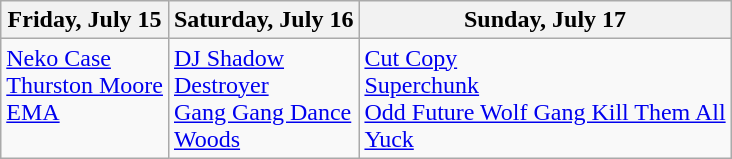<table class="wikitable">
<tr>
<th>Friday, July 15</th>
<th>Saturday, July 16</th>
<th>Sunday, July 17</th>
</tr>
<tr valign="top">
<td><a href='#'>Neko Case</a><br><a href='#'>Thurston Moore</a><br><a href='#'>EMA</a></td>
<td><a href='#'>DJ Shadow</a><br><a href='#'>Destroyer</a><br><a href='#'>Gang Gang Dance</a><br><a href='#'>Woods</a></td>
<td><a href='#'>Cut Copy</a><br><a href='#'>Superchunk</a><br><a href='#'>Odd Future Wolf Gang Kill Them All</a><br><a href='#'>Yuck</a></td>
</tr>
</table>
